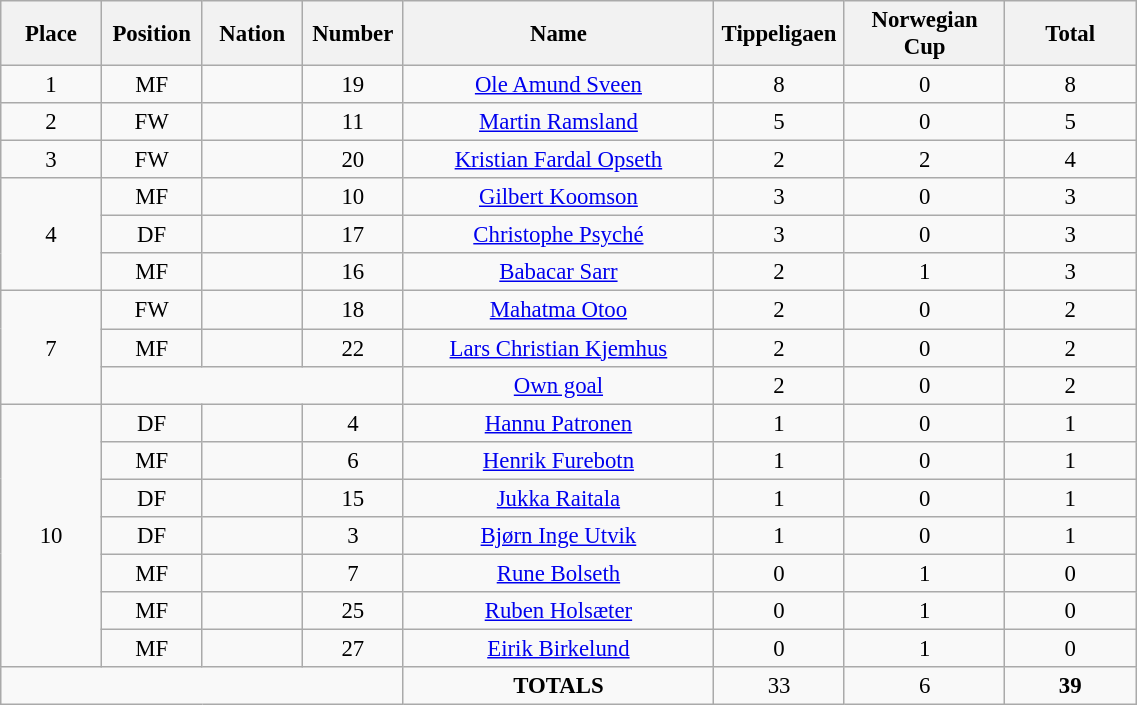<table class="wikitable" style="font-size: 95%; text-align: center;">
<tr>
<th width=60>Place</th>
<th width=60>Position</th>
<th width=60>Nation</th>
<th width=60>Number</th>
<th width=200>Name</th>
<th width=80>Tippeligaen</th>
<th width=100>Norwegian Cup</th>
<th width=80><strong>Total</strong></th>
</tr>
<tr>
<td>1</td>
<td>MF</td>
<td></td>
<td>19</td>
<td><a href='#'>Ole Amund Sveen</a></td>
<td>8</td>
<td>0</td>
<td>8</td>
</tr>
<tr>
<td>2</td>
<td>FW</td>
<td></td>
<td>11</td>
<td><a href='#'>Martin Ramsland</a></td>
<td>5</td>
<td>0</td>
<td>5</td>
</tr>
<tr>
<td>3</td>
<td>FW</td>
<td></td>
<td>20</td>
<td><a href='#'>Kristian Fardal Opseth</a></td>
<td>2</td>
<td>2</td>
<td>4</td>
</tr>
<tr>
<td rowspan="3">4</td>
<td>MF</td>
<td></td>
<td>10</td>
<td><a href='#'>Gilbert Koomson</a></td>
<td>3</td>
<td>0</td>
<td>3</td>
</tr>
<tr>
<td>DF</td>
<td></td>
<td>17</td>
<td><a href='#'>Christophe Psyché</a></td>
<td>3</td>
<td>0</td>
<td>3</td>
</tr>
<tr>
<td>MF</td>
<td></td>
<td>16</td>
<td><a href='#'>Babacar Sarr</a></td>
<td>2</td>
<td>1</td>
<td>3</td>
</tr>
<tr>
<td rowspan="3">7</td>
<td>FW</td>
<td></td>
<td>18</td>
<td><a href='#'>Mahatma Otoo</a></td>
<td>2</td>
<td>0</td>
<td>2</td>
</tr>
<tr>
<td>MF</td>
<td></td>
<td>22</td>
<td><a href='#'>Lars Christian Kjemhus</a></td>
<td>2</td>
<td>0</td>
<td>2</td>
</tr>
<tr>
<td colspan="3"></td>
<td><a href='#'>Own goal</a></td>
<td>2</td>
<td>0</td>
<td>2</td>
</tr>
<tr>
<td rowspan="7">10</td>
<td>DF</td>
<td></td>
<td>4</td>
<td><a href='#'>Hannu Patronen</a></td>
<td>1</td>
<td>0</td>
<td>1</td>
</tr>
<tr>
<td>MF</td>
<td></td>
<td>6</td>
<td><a href='#'>Henrik Furebotn</a></td>
<td>1</td>
<td>0</td>
<td>1</td>
</tr>
<tr>
<td>DF</td>
<td></td>
<td>15</td>
<td><a href='#'>Jukka Raitala</a></td>
<td>1</td>
<td>0</td>
<td>1</td>
</tr>
<tr>
<td>DF</td>
<td></td>
<td>3</td>
<td><a href='#'>Bjørn Inge Utvik</a></td>
<td>1</td>
<td>0</td>
<td>1</td>
</tr>
<tr>
<td>MF</td>
<td></td>
<td>7</td>
<td><a href='#'>Rune Bolseth</a></td>
<td>0</td>
<td>1</td>
<td>0</td>
</tr>
<tr>
<td>MF</td>
<td></td>
<td>25</td>
<td><a href='#'>Ruben Holsæter</a></td>
<td>0</td>
<td>1</td>
<td>0</td>
</tr>
<tr>
<td>MF</td>
<td></td>
<td>27</td>
<td><a href='#'>Eirik Birkelund</a></td>
<td>0</td>
<td>1</td>
<td>0</td>
</tr>
<tr>
<td colspan="4"></td>
<td><strong>TOTALS</strong></td>
<td>33</td>
<td>6</td>
<td><strong>39</strong></td>
</tr>
</table>
